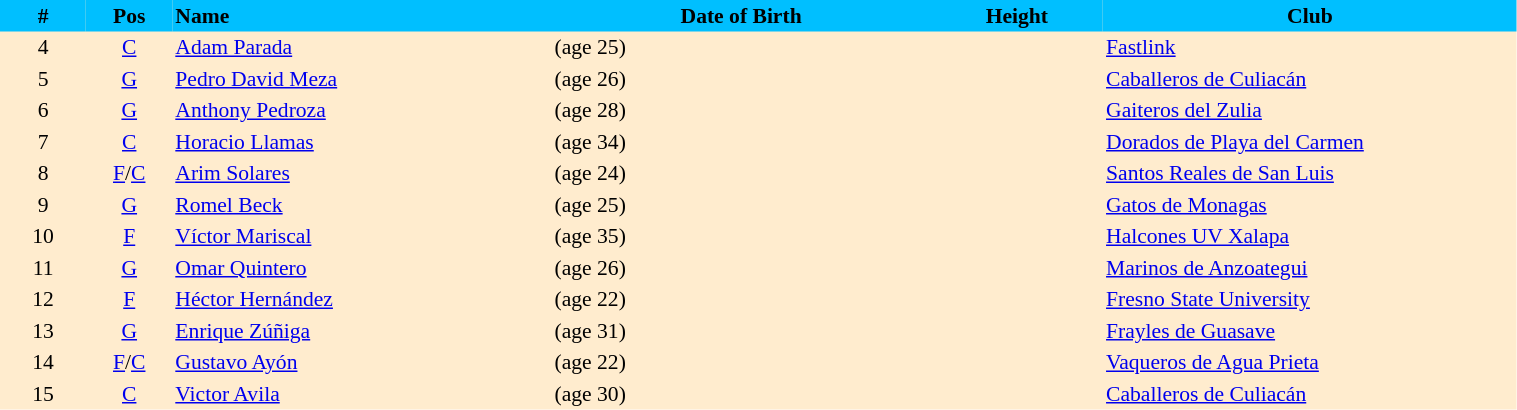<table border=0 cellpadding=2 cellspacing=0  |- bgcolor=#FFECCE style="text-align:center; font-size:90%;" width=80%>
<tr bgcolor=#00BFFF>
<th width=5%>#</th>
<th width=5%>Pos</th>
<th width=22% align=left>Name</th>
<th width=22%>Date of Birth</th>
<th width=10%>Height</th>
<th width=24%>Club</th>
</tr>
<tr>
<td>4</td>
<td><a href='#'>C</a></td>
<td align=left><a href='#'>Adam Parada</a></td>
<td align=left> (age 25)</td>
<td></td>
<td align=left> <a href='#'>Fastlink</a></td>
</tr>
<tr>
<td>5</td>
<td><a href='#'>G</a></td>
<td align=left><a href='#'>Pedro David Meza</a></td>
<td align=left> (age 26)</td>
<td></td>
<td align=left> <a href='#'>Caballeros de Culiacán</a></td>
</tr>
<tr>
<td>6</td>
<td><a href='#'>G</a></td>
<td align=left><a href='#'>Anthony Pedroza</a></td>
<td align=left> (age 28)</td>
<td></td>
<td align=left> <a href='#'>Gaiteros del Zulia</a></td>
</tr>
<tr>
<td>7</td>
<td><a href='#'>C</a></td>
<td align=left><a href='#'>Horacio Llamas</a></td>
<td align=left> (age 34)</td>
<td></td>
<td align=left> <a href='#'>Dorados de Playa del Carmen</a></td>
</tr>
<tr>
<td>8</td>
<td><a href='#'>F</a>/<a href='#'>C</a></td>
<td align=left><a href='#'>Arim Solares</a></td>
<td align=left> (age 24)</td>
<td></td>
<td align=left> <a href='#'>Santos Reales de San Luis</a></td>
</tr>
<tr>
<td>9</td>
<td><a href='#'>G</a></td>
<td align=left><a href='#'>Romel Beck</a></td>
<td align=left> (age 25)</td>
<td></td>
<td align=left> <a href='#'>Gatos de Monagas</a></td>
</tr>
<tr>
<td>10</td>
<td><a href='#'>F</a></td>
<td align=left><a href='#'>Víctor Mariscal</a></td>
<td align=left> (age 35)</td>
<td></td>
<td align=left> <a href='#'>Halcones UV Xalapa</a></td>
</tr>
<tr>
<td>11</td>
<td><a href='#'>G</a></td>
<td align=left><a href='#'>Omar Quintero</a></td>
<td align=left> (age 26)</td>
<td></td>
<td align=left> <a href='#'>Marinos de Anzoategui</a></td>
</tr>
<tr>
<td>12</td>
<td><a href='#'>F</a></td>
<td align=left><a href='#'>Héctor Hernández</a></td>
<td align=left> (age 22)</td>
<td></td>
<td align=left> <a href='#'>Fresno State University</a></td>
</tr>
<tr>
<td>13</td>
<td><a href='#'>G</a></td>
<td align=left><a href='#'>Enrique Zúñiga</a></td>
<td align=left> (age 31)</td>
<td></td>
<td align=left> <a href='#'>Frayles de Guasave</a></td>
</tr>
<tr>
<td>14</td>
<td><a href='#'>F</a>/<a href='#'>C</a></td>
<td align=left><a href='#'>Gustavo Ayón</a></td>
<td align=left> (age 22)</td>
<td></td>
<td align=left> <a href='#'>Vaqueros de Agua Prieta</a></td>
</tr>
<tr>
<td>15</td>
<td><a href='#'>C</a></td>
<td align=left><a href='#'>Victor Avila</a></td>
<td align=left> (age 30)</td>
<td></td>
<td align=left> <a href='#'>Caballeros de Culiacán</a></td>
</tr>
</table>
